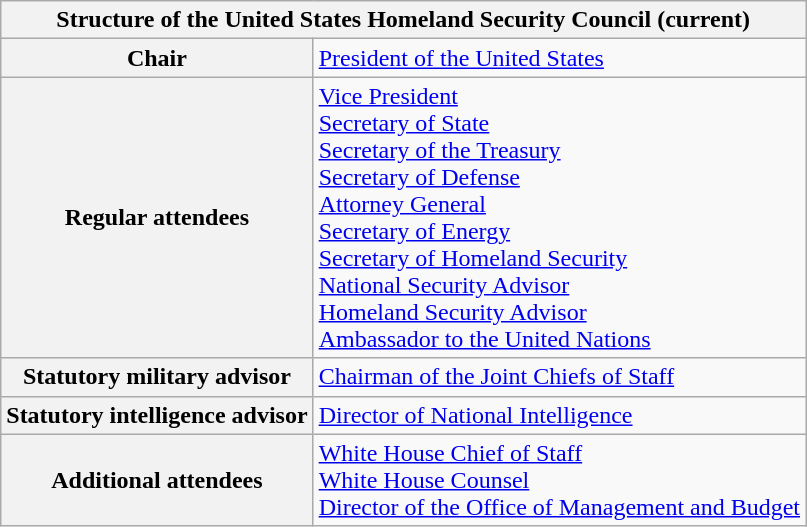<table class="wikitable">
<tr>
<th colspan="2">Structure of the United States Homeland Security Council (current)</th>
</tr>
<tr>
<th>Chair</th>
<td><a href='#'>President of the United States</a></td>
</tr>
<tr>
<th>Regular attendees</th>
<td><a href='#'>Vice President</a><br><a href='#'>Secretary of State</a><br><a href='#'>Secretary of the Treasury</a><br><a href='#'>Secretary of Defense</a><br><a href='#'>Attorney General</a><br><a href='#'>Secretary of Energy</a><br><a href='#'>Secretary of Homeland Security</a><br><a href='#'>National Security Advisor</a><br><a href='#'>Homeland Security Advisor</a><br><a href='#'>Ambassador to the United Nations</a></td>
</tr>
<tr>
<th>Statutory military advisor</th>
<td><a href='#'>Chairman of the Joint Chiefs of Staff</a></td>
</tr>
<tr>
<th>Statutory intelligence advisor</th>
<td><a href='#'>Director of National Intelligence</a></td>
</tr>
<tr>
<th>Additional attendees</th>
<td><a href='#'>White House Chief of Staff</a><br><a href='#'>White House Counsel</a><br><a href='#'>Director of the Office of Management and Budget</a></td>
</tr>
</table>
